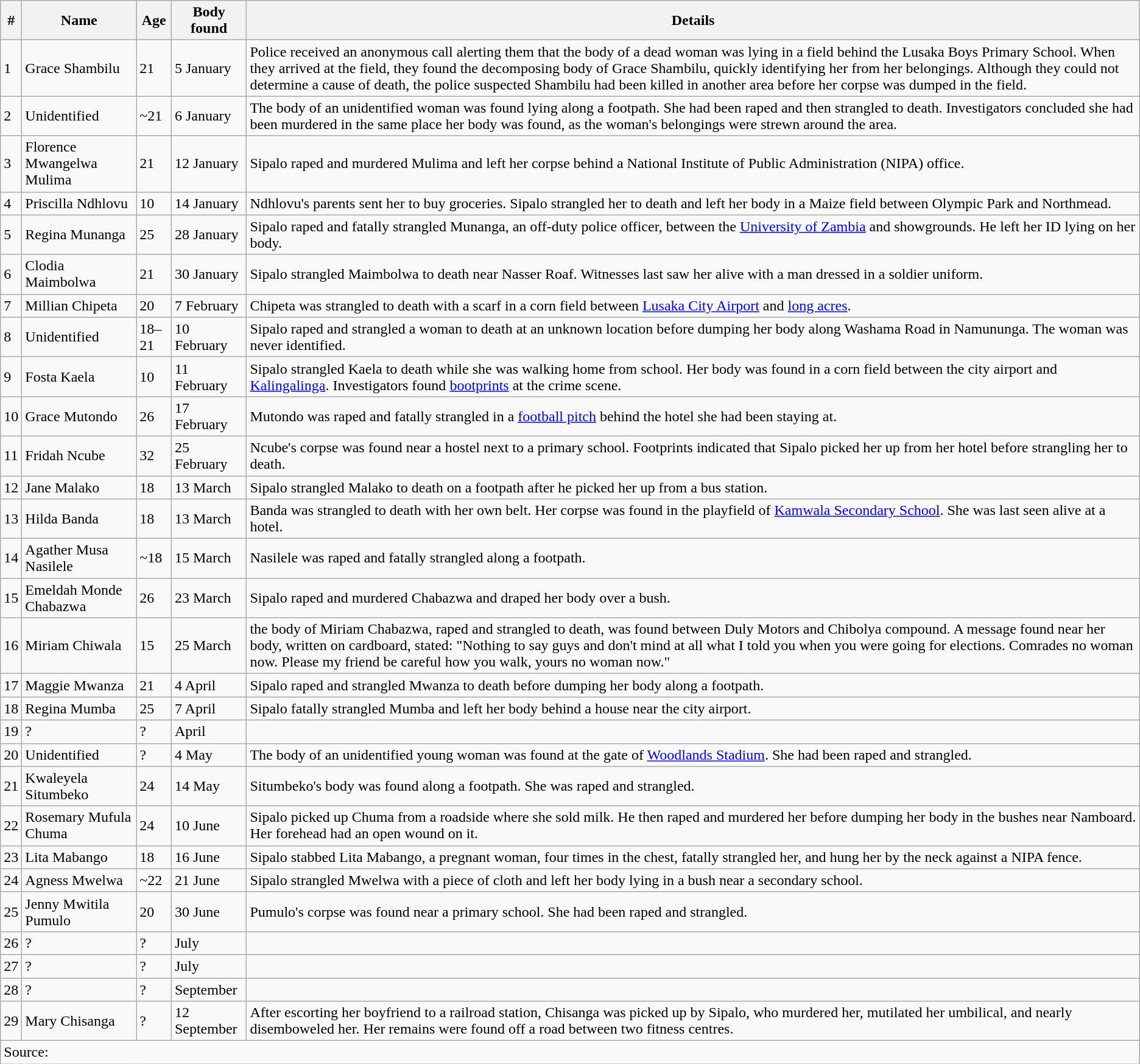<table class="wikitable sortable mw-collapsible">
<tr>
<th>#</th>
<th>Name</th>
<th>Age</th>
<th>Body found</th>
<th>Details</th>
</tr>
<tr>
<td>1</td>
<td>Grace Shambilu</td>
<td>21</td>
<td>5 January</td>
<td>Police received an anonymous call alerting them that the body of a dead woman was lying in a field behind the Lusaka Boys Primary School. When they arrived at the field, they found the decomposing body of Grace Shambilu, quickly identifying her from her belongings. Although they could not determine a cause of death, the police suspected Shambilu had been killed in another area before her corpse was dumped in the field.</td>
</tr>
<tr>
<td>2</td>
<td>Unidentified</td>
<td>~21</td>
<td>6 January</td>
<td>The body of an unidentified woman was found lying along a footpath. She had been raped and then strangled to death. Investigators concluded she had been murdered in the same place her body was found, as the woman's belongings were strewn around the area.</td>
</tr>
<tr>
<td>3</td>
<td>Florence Mwangelwa Mulima</td>
<td>21</td>
<td>12 January</td>
<td>Sipalo raped and murdered Mulima and left her corpse behind a National Institute of Public Administration (NIPA) office.</td>
</tr>
<tr>
<td>4</td>
<td>Priscilla Ndhlovu</td>
<td>10</td>
<td>14 January</td>
<td>Ndhlovu's parents sent her to buy groceries. Sipalo strangled her to death and left her body in a Maize field between Olympic Park and Northmead.</td>
</tr>
<tr>
<td>5</td>
<td>Regina Munanga</td>
<td>25</td>
<td>28 January</td>
<td>Sipalo raped and fatally strangled Munanga, an off-duty police officer, between the <a href='#'>University of Zambia</a> and showgrounds. He left her ID lying on her body.</td>
</tr>
<tr>
<td>6</td>
<td>Clodia Maimbolwa</td>
<td>21</td>
<td>30 January</td>
<td>Sipalo strangled Maimbolwa to death near Nasser Roaf. Witnesses last saw her alive with a man dressed in a soldier uniform.</td>
</tr>
<tr>
<td>7</td>
<td>Millian Chipeta</td>
<td>20</td>
<td>7 February</td>
<td>Chipeta was strangled to death with a scarf in a corn field between <a href='#'>Lusaka City Airport</a> and <a href='#'>long acres</a>.</td>
</tr>
<tr>
<td>8</td>
<td>Unidentified</td>
<td>18–21</td>
<td>10 February</td>
<td>Sipalo raped and strangled a woman to death at an unknown location before dumping her body along Washama Road in Namununga. The woman was never identified.</td>
</tr>
<tr>
<td>9</td>
<td>Fosta Kaela</td>
<td>10</td>
<td>11 February</td>
<td>Sipalo strangled Kaela to death while she was walking home from school. Her body was found in a corn field between the city airport and <a href='#'>Kalingalinga</a>. Investigators found <a href='#'>bootprints</a> at the crime scene.</td>
</tr>
<tr>
<td>10</td>
<td>Grace Mutondo</td>
<td>26</td>
<td>17 February</td>
<td>Mutondo was raped and fatally strangled in a <a href='#'>football pitch</a> behind the hotel she had been staying at.</td>
</tr>
<tr>
<td>11</td>
<td>Fridah Ncube</td>
<td>32</td>
<td>25 February</td>
<td>Ncube's corpse was found near a hostel next to a primary school. Footprints indicated that Sipalo picked her up from her hotel before strangling her to death.</td>
</tr>
<tr>
<td>12</td>
<td>Jane Malako</td>
<td>18</td>
<td>13 March</td>
<td>Sipalo strangled Malako to death on a footpath after he picked her up from a bus station.</td>
</tr>
<tr>
<td>13</td>
<td>Hilda Banda</td>
<td>18</td>
<td>13 March</td>
<td>Banda was strangled to death with her own belt. Her corpse was found in the playfield of <a href='#'>Kamwala Secondary School</a>. She was last seen alive at a hotel.</td>
</tr>
<tr>
<td>14</td>
<td>Agather Musa Nasilele</td>
<td>~18</td>
<td>15 March</td>
<td>Nasilele was raped and fatally strangled along a footpath.</td>
</tr>
<tr>
<td>15</td>
<td>Emeldah Monde Chabazwa</td>
<td>26</td>
<td>23 March</td>
<td>Sipalo raped and murdered Chabazwa and draped her body over a bush.</td>
</tr>
<tr>
<td>16</td>
<td>Miriam Chiwala</td>
<td>15</td>
<td>25 March</td>
<td>the body of Miriam Chabazwa, raped and strangled to death, was found between Duly Motors and Chibolya compound. A message found near her body, written on cardboard, stated: "Nothing to say guys and don't mind at all what I told you when you were going for elections. Comrades no woman now. Please my friend be careful how you walk, yours no woman now."</td>
</tr>
<tr>
<td>17</td>
<td>Maggie Mwanza</td>
<td>21</td>
<td>4 April</td>
<td>Sipalo raped and strangled Mwanza to death before dumping her body along a footpath.</td>
</tr>
<tr>
<td>18</td>
<td>Regina Mumba</td>
<td>25</td>
<td>7 April</td>
<td>Sipalo fatally strangled Mumba and left her body behind a house near the city airport.</td>
</tr>
<tr>
<td>19</td>
<td>?</td>
<td>?</td>
<td>April</td>
<td></td>
</tr>
<tr>
<td>20</td>
<td>Unidentified</td>
<td>?</td>
<td>4 May</td>
<td>The body of an unidentified young woman was found at the gate of <a href='#'>Woodlands Stadium</a>. She had been raped and strangled.</td>
</tr>
<tr>
<td>21</td>
<td>Kwaleyela Situmbeko</td>
<td>24</td>
<td>14 May</td>
<td>Situmbeko's body was found along a footpath. She was raped and strangled.</td>
</tr>
<tr>
<td>22</td>
<td>Rosemary Mufula Chuma</td>
<td>24</td>
<td>10 June</td>
<td>Sipalo picked up Chuma from a roadside where she sold milk. He then raped and murdered her before dumping her body in the bushes near Namboard. Her forehead had an open wound on it.</td>
</tr>
<tr>
<td>23</td>
<td>Lita Mabango</td>
<td>18</td>
<td>16 June</td>
<td>Sipalo stabbed Lita Mabango, a pregnant woman, four times in the chest, fatally strangled her, and hung her by the neck against a NIPA fence.</td>
</tr>
<tr>
<td>24</td>
<td>Agness Mwelwa</td>
<td>~22</td>
<td>21 June</td>
<td>Sipalo strangled Mwelwa with a piece of cloth and left her body lying in a bush near a secondary school.</td>
</tr>
<tr>
<td>25</td>
<td>Jenny Mwitila Pumulo</td>
<td>20</td>
<td>30 June</td>
<td>Pumulo's corpse was found near a primary school. She had been raped and strangled.</td>
</tr>
<tr>
<td>26</td>
<td>?</td>
<td>?</td>
<td>July</td>
<td></td>
</tr>
<tr>
<td>27</td>
<td>?</td>
<td>?</td>
<td>July</td>
<td></td>
</tr>
<tr>
<td>28</td>
<td>?</td>
<td>?</td>
<td>September</td>
<td></td>
</tr>
<tr>
<td>29</td>
<td>Mary Chisanga</td>
<td>?</td>
<td>12 September</td>
<td>After escorting her boyfriend to a railroad station, Chisanga was picked up by Sipalo, who murdered her, mutilated her umbilical, and nearly disemboweled her. Her remains were found off a road between two fitness centres.</td>
</tr>
<tr>
<td colspan="5">Source:</td>
</tr>
</table>
